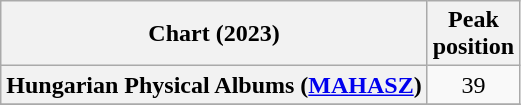<table class="wikitable sortable plainrowheaders" style="text-align:center;">
<tr>
<th scope="col">Chart (2023)</th>
<th scope="col">Peak<br>position</th>
</tr>
<tr>
<th scope="row">Hungarian Physical Albums (<a href='#'>MAHASZ</a>)</th>
<td>39</td>
</tr>
<tr>
</tr>
</table>
